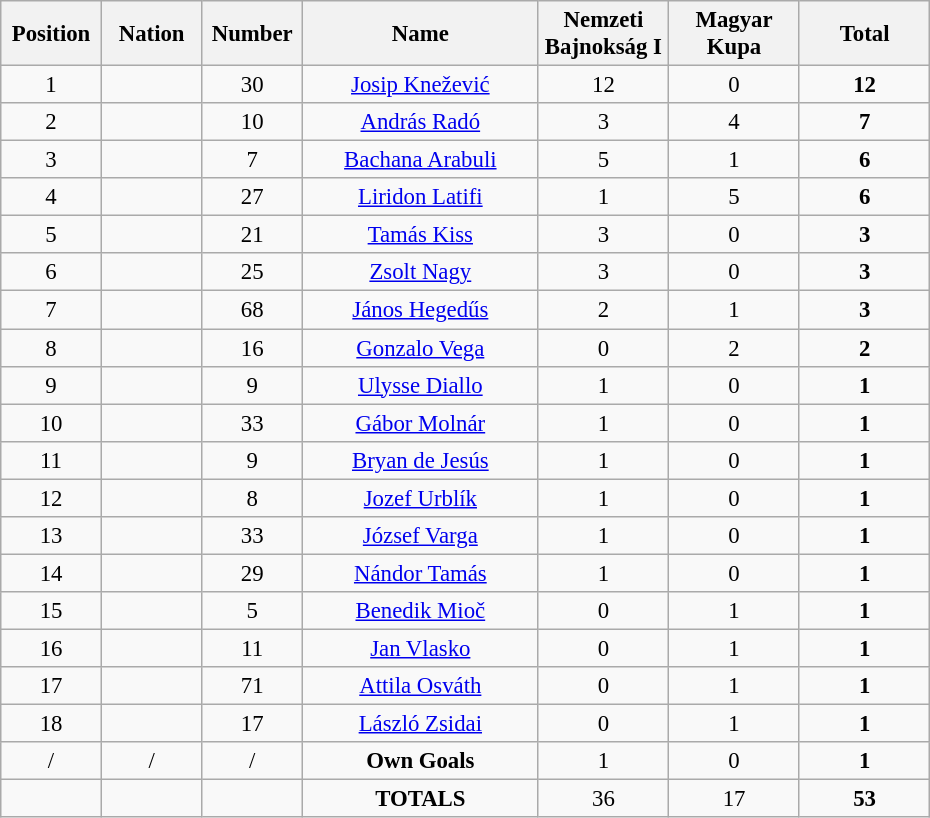<table class="wikitable" style="font-size: 95%; text-align: center;">
<tr>
<th width=60>Position</th>
<th width=60>Nation</th>
<th width=60>Number</th>
<th width=150>Name</th>
<th width=80>Nemzeti Bajnokság I</th>
<th width=80>Magyar Kupa</th>
<th width=80>Total</th>
</tr>
<tr>
<td>1</td>
<td></td>
<td>30</td>
<td><a href='#'>Josip Knežević</a></td>
<td>12</td>
<td>0</td>
<td><strong>12</strong></td>
</tr>
<tr>
<td>2</td>
<td></td>
<td>10</td>
<td><a href='#'>András Radó</a></td>
<td>3</td>
<td>4</td>
<td><strong>7</strong></td>
</tr>
<tr>
<td>3</td>
<td></td>
<td>7</td>
<td><a href='#'>Bachana Arabuli</a></td>
<td>5</td>
<td>1</td>
<td><strong>6</strong></td>
</tr>
<tr>
<td>4</td>
<td></td>
<td>27</td>
<td><a href='#'>Liridon Latifi</a></td>
<td>1</td>
<td>5</td>
<td><strong>6</strong></td>
</tr>
<tr>
<td>5</td>
<td></td>
<td>21</td>
<td><a href='#'>Tamás Kiss</a></td>
<td>3</td>
<td>0</td>
<td><strong>3</strong></td>
</tr>
<tr>
<td>6</td>
<td></td>
<td>25</td>
<td><a href='#'>Zsolt Nagy</a></td>
<td>3</td>
<td>0</td>
<td><strong>3</strong></td>
</tr>
<tr>
<td>7</td>
<td></td>
<td>68</td>
<td><a href='#'>János Hegedűs</a></td>
<td>2</td>
<td>1</td>
<td><strong>3</strong></td>
</tr>
<tr>
<td>8</td>
<td></td>
<td>16</td>
<td><a href='#'>Gonzalo Vega</a></td>
<td>0</td>
<td>2</td>
<td><strong>2</strong></td>
</tr>
<tr>
<td>9</td>
<td></td>
<td>9</td>
<td><a href='#'>Ulysse Diallo</a></td>
<td>1</td>
<td>0</td>
<td><strong>1</strong></td>
</tr>
<tr>
<td>10</td>
<td></td>
<td>33</td>
<td><a href='#'>Gábor Molnár</a></td>
<td>1</td>
<td>0</td>
<td><strong>1</strong></td>
</tr>
<tr>
<td>11</td>
<td></td>
<td>9</td>
<td><a href='#'>Bryan de Jesús</a></td>
<td>1</td>
<td>0</td>
<td><strong>1</strong></td>
</tr>
<tr>
<td>12</td>
<td></td>
<td>8</td>
<td><a href='#'>Jozef Urblík</a></td>
<td>1</td>
<td>0</td>
<td><strong>1</strong></td>
</tr>
<tr>
<td>13</td>
<td></td>
<td>33</td>
<td><a href='#'>József Varga</a></td>
<td>1</td>
<td>0</td>
<td><strong>1</strong></td>
</tr>
<tr>
<td>14</td>
<td></td>
<td>29</td>
<td><a href='#'>Nándor Tamás</a></td>
<td>1</td>
<td>0</td>
<td><strong>1</strong></td>
</tr>
<tr>
<td>15</td>
<td></td>
<td>5</td>
<td><a href='#'>Benedik Mioč</a></td>
<td>0</td>
<td>1</td>
<td><strong>1</strong></td>
</tr>
<tr>
<td>16</td>
<td></td>
<td>11</td>
<td><a href='#'>Jan Vlasko</a></td>
<td>0</td>
<td>1</td>
<td><strong>1</strong></td>
</tr>
<tr>
<td>17</td>
<td></td>
<td>71</td>
<td><a href='#'>Attila Osváth</a></td>
<td>0</td>
<td>1</td>
<td><strong>1</strong></td>
</tr>
<tr>
<td>18</td>
<td></td>
<td>17</td>
<td><a href='#'>László Zsidai</a></td>
<td>0</td>
<td>1</td>
<td><strong>1</strong></td>
</tr>
<tr>
<td>/</td>
<td>/</td>
<td>/</td>
<td><strong>Own Goals</strong></td>
<td>1</td>
<td>0</td>
<td><strong>1</strong></td>
</tr>
<tr>
<td></td>
<td></td>
<td></td>
<td><strong>TOTALS</strong></td>
<td>36</td>
<td>17</td>
<td><strong>53</strong></td>
</tr>
</table>
